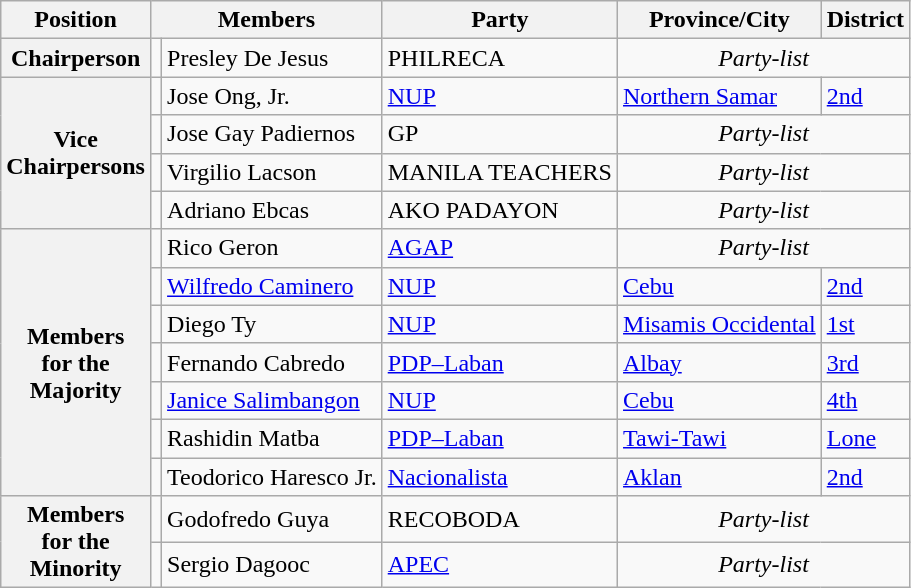<table class="wikitable" style="font-size: 100%;">
<tr>
<th>Position</th>
<th colspan="2">Members</th>
<th>Party</th>
<th>Province/City</th>
<th>District</th>
</tr>
<tr>
<th>Chairperson</th>
<td></td>
<td>Presley De Jesus</td>
<td>PHILRECA</td>
<td align="center" colspan="2"><em>Party-list</em></td>
</tr>
<tr>
<th rowspan="4">Vice<br>Chairpersons</th>
<td></td>
<td>Jose Ong, Jr.</td>
<td><a href='#'>NUP</a></td>
<td><a href='#'>Northern Samar</a></td>
<td><a href='#'>2nd</a></td>
</tr>
<tr>
<td></td>
<td>Jose Gay Padiernos</td>
<td>GP</td>
<td align="center" colspan="2"><em>Party-list</em></td>
</tr>
<tr>
<td></td>
<td>Virgilio Lacson</td>
<td>MANILA TEACHERS</td>
<td align="center" colspan="2"><em>Party-list</em></td>
</tr>
<tr>
<td></td>
<td>Adriano Ebcas</td>
<td>AKO PADAYON</td>
<td align="center" colspan="2"><em>Party-list</em></td>
</tr>
<tr>
<th rowspan="7">Members<br>for the<br>Majority</th>
<td></td>
<td>Rico Geron</td>
<td><a href='#'>AGAP</a></td>
<td align="center" colspan="2"><em>Party-list</em></td>
</tr>
<tr>
<td></td>
<td><a href='#'>Wilfredo Caminero</a></td>
<td><a href='#'>NUP</a></td>
<td><a href='#'>Cebu</a></td>
<td><a href='#'>2nd</a></td>
</tr>
<tr>
<td></td>
<td>Diego Ty</td>
<td><a href='#'>NUP</a></td>
<td><a href='#'>Misamis Occidental</a></td>
<td><a href='#'>1st</a></td>
</tr>
<tr>
<td></td>
<td>Fernando Cabredo</td>
<td><a href='#'>PDP–Laban</a></td>
<td><a href='#'>Albay</a></td>
<td><a href='#'>3rd</a></td>
</tr>
<tr>
<td></td>
<td><a href='#'>Janice Salimbangon</a></td>
<td><a href='#'>NUP</a></td>
<td><a href='#'>Cebu</a></td>
<td><a href='#'>4th</a></td>
</tr>
<tr>
<td></td>
<td>Rashidin Matba</td>
<td><a href='#'>PDP–Laban</a></td>
<td><a href='#'>Tawi-Tawi</a></td>
<td><a href='#'>Lone</a></td>
</tr>
<tr>
<td></td>
<td>Teodorico Haresco Jr.</td>
<td><a href='#'>Nacionalista</a></td>
<td><a href='#'>Aklan</a></td>
<td><a href='#'>2nd</a></td>
</tr>
<tr>
<th rowspan="2">Members<br>for the<br>Minority</th>
<td></td>
<td>Godofredo Guya</td>
<td>RECOBODA</td>
<td align="center" colspan="2"><em>Party-list</em></td>
</tr>
<tr>
<td></td>
<td>Sergio Dagooc</td>
<td><a href='#'>APEC</a></td>
<td align="center" colspan="2"><em>Party-list</em></td>
</tr>
</table>
